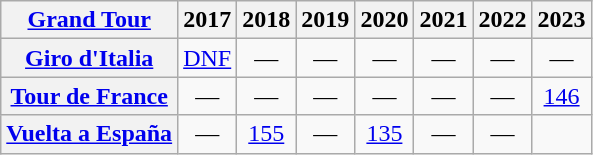<table class="wikitable plainrowheaders">
<tr>
<th scope="col"><a href='#'>Grand Tour</a></th>
<th scope="col">2017</th>
<th scope="col">2018</th>
<th scope="col">2019</th>
<th scope="col">2020</th>
<th scope="col">2021</th>
<th scope="col">2022</th>
<th scope="col">2023</th>
</tr>
<tr style="text-align:center;">
<th scope="row"> <a href='#'>Giro d'Italia</a></th>
<td><a href='#'>DNF</a></td>
<td>—</td>
<td>—</td>
<td>—</td>
<td>—</td>
<td>—</td>
<td>—</td>
</tr>
<tr style="text-align:center;">
<th scope="row"> <a href='#'>Tour de France</a></th>
<td>—</td>
<td>—</td>
<td>—</td>
<td>—</td>
<td>—</td>
<td>—</td>
<td><a href='#'>146</a></td>
</tr>
<tr style="text-align:center;">
<th scope="row"> <a href='#'>Vuelta a España</a></th>
<td>—</td>
<td><a href='#'>155</a></td>
<td>—</td>
<td><a href='#'>135</a></td>
<td>—</td>
<td>—</td>
<td></td>
</tr>
</table>
